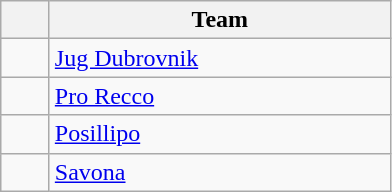<table class="wikitable" style="text-align:center">
<tr>
<th width=25></th>
<th width=220>Team</th>
</tr>
<tr>
<td></td>
<td align=left> <a href='#'>Jug Dubrovnik</a></td>
</tr>
<tr>
<td></td>
<td align=left> <a href='#'>Pro Recco</a></td>
</tr>
<tr>
<td></td>
<td align=left> <a href='#'>Posillipo</a></td>
</tr>
<tr>
<td></td>
<td align=left> <a href='#'>Savona</a></td>
</tr>
</table>
